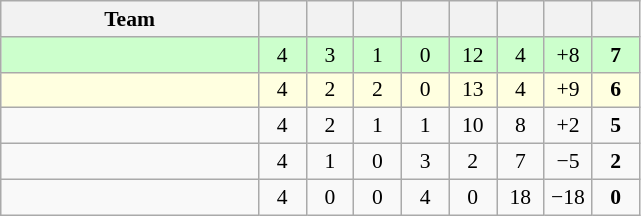<table class="wikitable" style="text-align: center; font-size: 90%;">
<tr>
<th width=165>Team</th>
<th width=25></th>
<th width=25></th>
<th width=25></th>
<th width=25></th>
<th width=25></th>
<th width=25></th>
<th width=25></th>
<th width=25></th>
</tr>
<tr style="background:#cfc;">
<td align="left"></td>
<td>4</td>
<td>3</td>
<td>1</td>
<td>0</td>
<td>12</td>
<td>4</td>
<td>+8</td>
<td><strong>7</strong></td>
</tr>
<tr style="background:#ffffe0;">
<td align="left"></td>
<td>4</td>
<td>2</td>
<td>2</td>
<td>0</td>
<td>13</td>
<td>4</td>
<td>+9</td>
<td><strong>6</strong></td>
</tr>
<tr>
<td align="left"></td>
<td>4</td>
<td>2</td>
<td>1</td>
<td>1</td>
<td>10</td>
<td>8</td>
<td>+2</td>
<td><strong>5</strong></td>
</tr>
<tr>
<td align="left"></td>
<td>4</td>
<td>1</td>
<td>0</td>
<td>3</td>
<td>2</td>
<td>7</td>
<td>−5</td>
<td><strong>2</strong></td>
</tr>
<tr>
<td align="left"></td>
<td>4</td>
<td>0</td>
<td>0</td>
<td>4</td>
<td>0</td>
<td>18</td>
<td>−18</td>
<td><strong>0</strong></td>
</tr>
</table>
